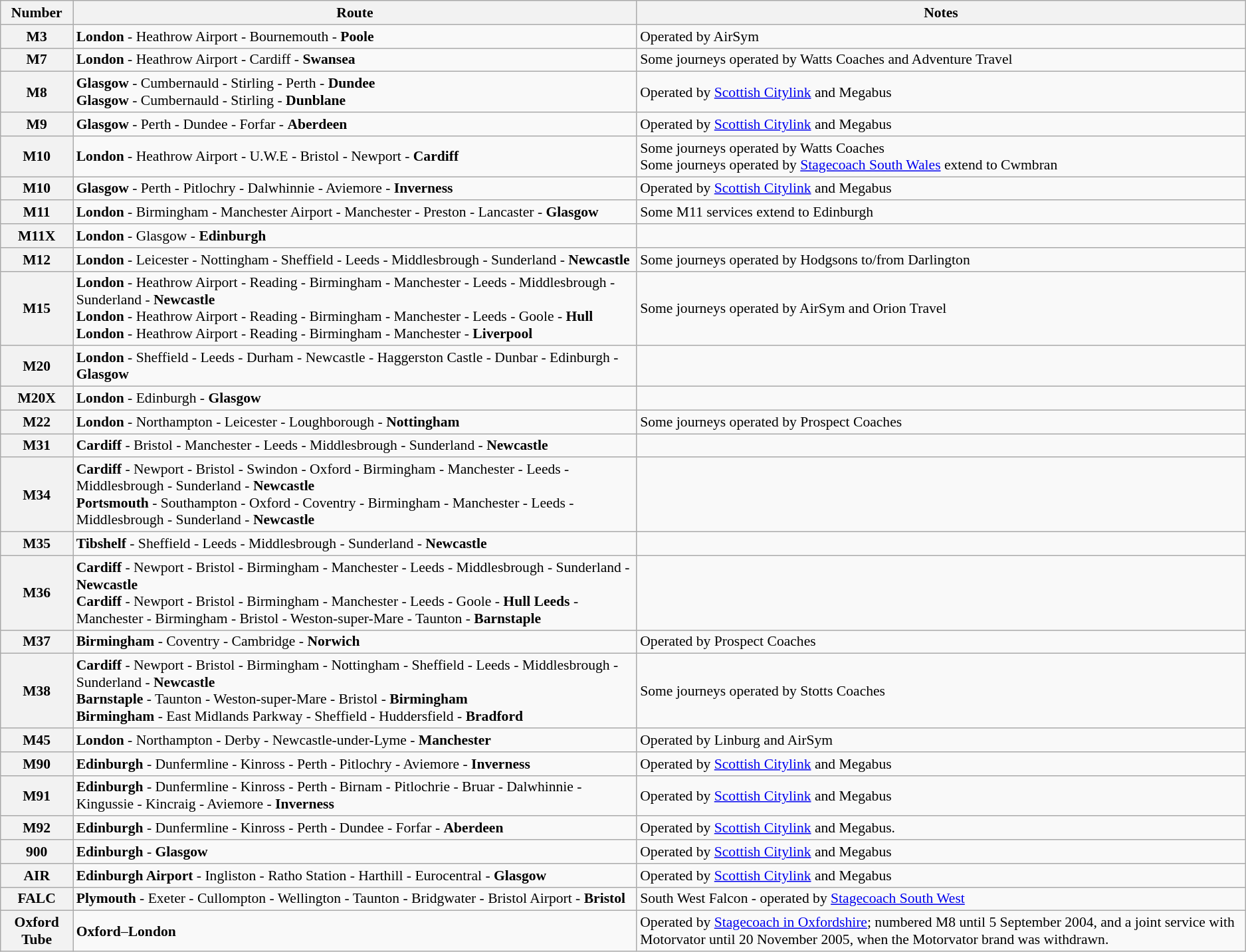<table class="wikitable" style="font-size: 90%;">
<tr>
<th>Number</th>
<th>Route</th>
<th>Notes</th>
</tr>
<tr>
<th>M3</th>
<td><strong>London</strong> - Heathrow Airport - Bournemouth - <strong>Poole</strong></td>
<td>Operated by AirSym</td>
</tr>
<tr>
<th>M7</th>
<td><strong>London</strong> - Heathrow Airport - Cardiff - <strong>Swansea</strong></td>
<td>Some journeys operated by Watts Coaches and Adventure Travel</td>
</tr>
<tr>
<th>M8</th>
<td><strong>Glasgow</strong> - Cumbernauld - Stirling - Perth - <strong>Dundee</strong><br><strong>Glasgow</strong> - Cumbernauld - Stirling - <strong>Dunblane</strong></td>
<td>Operated by <a href='#'>Scottish Citylink</a> and Megabus</td>
</tr>
<tr>
<th>M9</th>
<td><strong>Glasgow</strong> - Perth - Dundee - Forfar - <strong>Aberdeen</strong></td>
<td>Operated by <a href='#'>Scottish Citylink</a> and Megabus</td>
</tr>
<tr>
<th>M10</th>
<td><strong>London</strong> - Heathrow Airport - U.W.E - Bristol - Newport - <strong>Cardiff</strong></td>
<td>Some journeys operated by Watts Coaches<br>Some journeys operated by <a href='#'>Stagecoach South Wales</a> extend to Cwmbran</td>
</tr>
<tr>
<th>M10</th>
<td><strong>Glasgow</strong> - Perth - Pitlochry - Dalwhinnie - Aviemore - <strong>Inverness</strong></td>
<td>Operated by <a href='#'>Scottish Citylink</a> and Megabus</td>
</tr>
<tr>
<th>M11</th>
<td><strong>London</strong> - Birmingham - Manchester Airport - Manchester - Preston - Lancaster - <strong>Glasgow</strong></td>
<td>Some M11 services extend to Edinburgh</td>
</tr>
<tr>
<th>M11X</th>
<td><strong>London</strong> - Glasgow - <strong>Edinburgh</strong></td>
<td></td>
</tr>
<tr>
<th>M12</th>
<td><strong>London</strong> - Leicester - Nottingham - Sheffield - Leeds - Middlesbrough - Sunderland - <strong>Newcastle</strong></td>
<td>Some journeys operated by Hodgsons to/from Darlington</td>
</tr>
<tr>
<th>M15</th>
<td><strong>London</strong> - Heathrow Airport - Reading - Birmingham - Manchester - Leeds - Middlesbrough - Sunderland - <strong>Newcastle</strong><br><strong>London</strong> - Heathrow Airport - Reading - Birmingham - Manchester - Leeds - Goole - <strong>Hull</strong><br><strong>London</strong> - Heathrow Airport - Reading - Birmingham - Manchester - <strong>Liverpool</strong></td>
<td>Some journeys operated by AirSym and Orion Travel</td>
</tr>
<tr>
<th>M20</th>
<td><strong>London</strong> - Sheffield - Leeds - Durham - Newcastle - Haggerston Castle - Dunbar - Edinburgh - <strong>Glasgow</strong></td>
<td></td>
</tr>
<tr>
<th>M20X</th>
<td><strong>London</strong> - Edinburgh - <strong>Glasgow</strong></td>
<td></td>
</tr>
<tr>
<th>M22</th>
<td><strong>London</strong> - Northampton - Leicester - Loughborough - <strong>Nottingham</strong></td>
<td>Some journeys operated by Prospect Coaches</td>
</tr>
<tr>
<th>M31</th>
<td><strong>Cardiff</strong> - Bristol - Manchester - Leeds - Middlesbrough - Sunderland - <strong>Newcastle</strong></td>
<td></td>
</tr>
<tr>
<th>M34</th>
<td><strong>Cardiff</strong> - Newport - Bristol - Swindon - Oxford - Birmingham - Manchester - Leeds - Middlesbrough - Sunderland - <strong>Newcastle</strong><br><strong>Portsmouth</strong> - Southampton - Oxford - Coventry - Birmingham - Manchester - Leeds - Middlesbrough - Sunderland - <strong>Newcastle</strong></td>
<td></td>
</tr>
<tr>
<th>M35</th>
<td><strong>Tibshelf</strong> - Sheffield - Leeds - Middlesbrough - Sunderland - <strong>Newcastle</strong></td>
<td></td>
</tr>
<tr>
<th>M36</th>
<td><strong>Cardiff</strong> - Newport - Bristol - Birmingham - Manchester - Leeds - Middlesbrough - Sunderland - <strong>Newcastle</strong><br><strong>Cardiff</strong> - Newport - Bristol - Birmingham - Manchester - Leeds - Goole - <strong>Hull</strong>
<strong>Leeds</strong> - Manchester - Birmingham - Bristol - Weston-super-Mare - Taunton - <strong>Barnstaple</strong></td>
<td></td>
</tr>
<tr>
<th>M37</th>
<td><strong>Birmingham</strong> - Coventry - Cambridge - <strong>Norwich</strong></td>
<td>Operated by Prospect Coaches</td>
</tr>
<tr>
<th>M38</th>
<td><strong>Cardiff</strong> - Newport - Bristol - Birmingham - Nottingham - Sheffield - Leeds - Middlesbrough - Sunderland - <strong>Newcastle</strong><br><strong>Barnstaple</strong> - Taunton - Weston-super-Mare - Bristol - <strong>Birmingham</strong><br><strong>Birmingham</strong> - East Midlands Parkway - Sheffield - Huddersfield - <strong>Bradford</strong></td>
<td>Some journeys operated by Stotts Coaches</td>
</tr>
<tr>
<th>M45</th>
<td><strong>London</strong> - Northampton - Derby - Newcastle-under-Lyme - <strong>Manchester</strong></td>
<td>Operated by Linburg and AirSym</td>
</tr>
<tr>
<th>M90</th>
<td><strong>Edinburgh</strong> - Dunfermline - Kinross - Perth - Pitlochry - Aviemore -  <strong>Inverness</strong></td>
<td>Operated by <a href='#'>Scottish Citylink</a> and Megabus</td>
</tr>
<tr>
<th>M91</th>
<td><strong>Edinburgh</strong> - Dunfermline - Kinross - Perth - Birnam - Pitlochrie - Bruar - Dalwhinnie - Kingussie - Kincraig - Aviemore - <strong>Inverness</strong></td>
<td>Operated by <a href='#'>Scottish Citylink</a> and Megabus</td>
</tr>
<tr>
<th>M92</th>
<td><strong>Edinburgh</strong> - Dunfermline - Kinross - Perth - Dundee - Forfar - <strong>Aberdeen</strong></td>
<td>Operated by <a href='#'>Scottish Citylink</a> and Megabus.</td>
</tr>
<tr>
<th>900</th>
<td><strong>Edinburgh</strong> - <strong>Glasgow</strong></td>
<td>Operated by <a href='#'>Scottish Citylink</a> and Megabus</td>
</tr>
<tr>
<th>AIR</th>
<td><strong>Edinburgh Airport</strong> - Ingliston - Ratho Station - Harthill - Eurocentral - <strong>Glasgow</strong></td>
<td>Operated by <a href='#'>Scottish Citylink</a> and Megabus</td>
</tr>
<tr>
<th>FALC</th>
<td><strong>Plymouth</strong> - Exeter - Cullompton - Wellington - Taunton - Bridgwater - Bristol Airport - <strong>Bristol</strong></td>
<td>South West Falcon - operated by <a href='#'>Stagecoach South West</a></td>
</tr>
<tr>
<th>Oxford Tube</th>
<td><strong>Oxford</strong>–<strong>London</strong></td>
<td>Operated by <a href='#'>Stagecoach in Oxfordshire</a>; numbered M8 until 5 September 2004, and a joint service with Motorvator until 20 November 2005, when the Motorvator brand was withdrawn.</td>
</tr>
</table>
